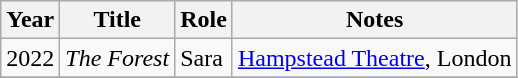<table class="wikitable sortable">
<tr>
<th>Year</th>
<th>Title</th>
<th>Role</th>
<th class="unsortable">Notes</th>
</tr>
<tr>
<td>2022</td>
<td><em>The Forest</em></td>
<td>Sara</td>
<td><a href='#'>Hampstead Theatre</a>, London</td>
</tr>
<tr>
</tr>
</table>
